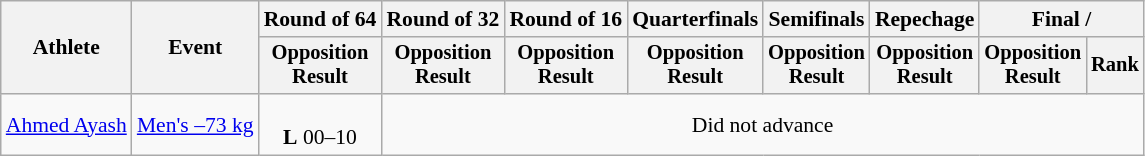<table class="wikitable" style="font-size:90%">
<tr>
<th rowspan="2">Athlete</th>
<th rowspan="2">Event</th>
<th>Round of 64</th>
<th>Round of 32</th>
<th>Round of 16</th>
<th>Quarterfinals</th>
<th>Semifinals</th>
<th>Repechage</th>
<th colspan=2>Final / </th>
</tr>
<tr style="font-size:95%">
<th>Opposition<br>Result</th>
<th>Opposition<br>Result</th>
<th>Opposition<br>Result</th>
<th>Opposition<br>Result</th>
<th>Opposition<br>Result</th>
<th>Opposition<br>Result</th>
<th>Opposition<br>Result</th>
<th>Rank</th>
</tr>
<tr align=center>
<td align=left><a href='#'>Ahmed Ayash</a></td>
<td align=left><a href='#'>Men's –73 kg</a></td>
<td><br><strong>L</strong> 00–10</td>
<td colspan=7>Did not advance</td>
</tr>
</table>
